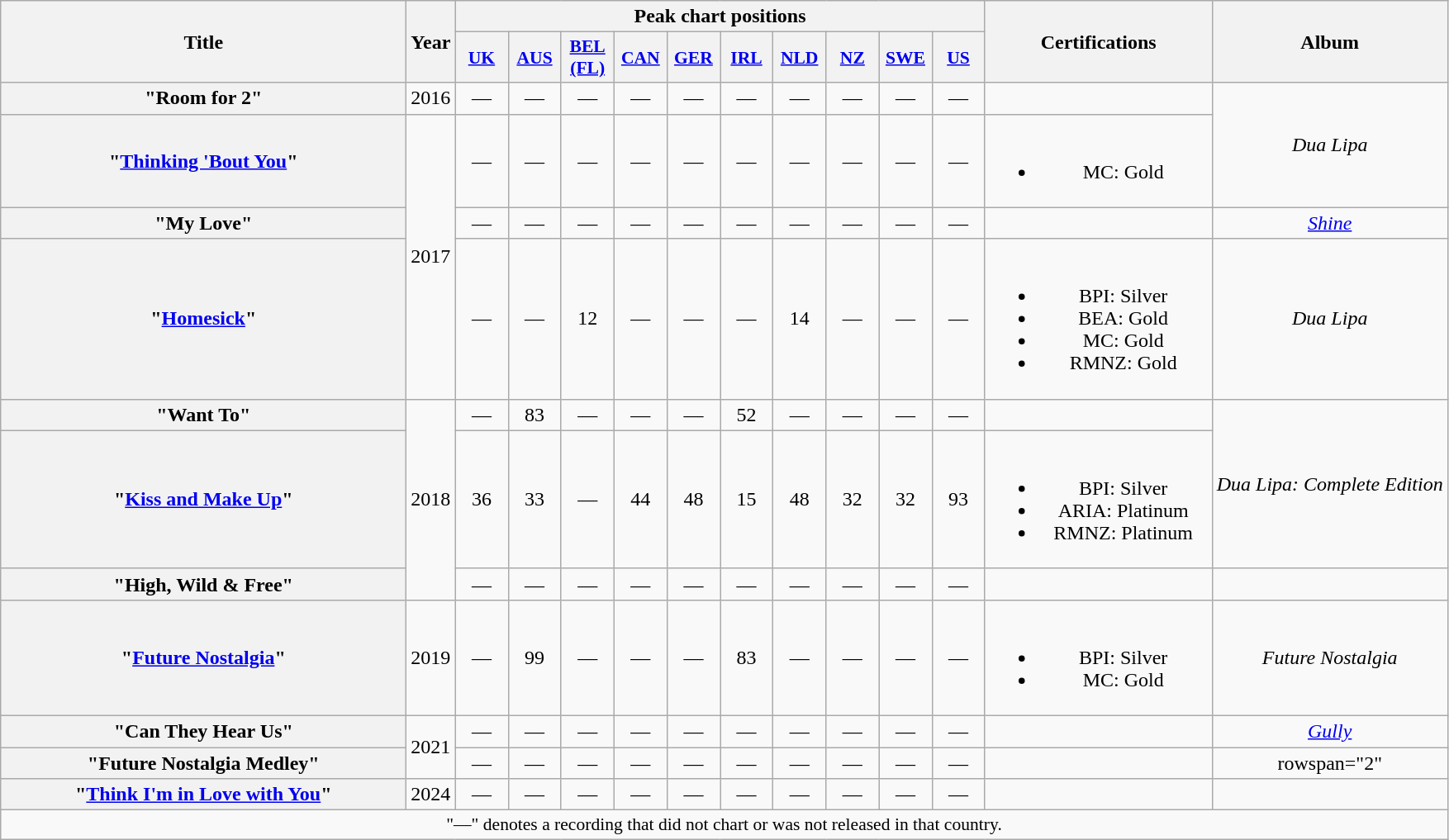<table class="wikitable plainrowheaders" style="text-align:center;">
<tr>
<th scope="col" rowspan="2" style="width:20em;">Title</th>
<th scope="col" rowspan="2" style="width:1em;">Year</th>
<th scope="col" colspan="10">Peak chart positions</th>
<th scope="col" rowspan="2" style="width:11em;">Certifications</th>
<th scope="col" rowspan="2">Album</th>
</tr>
<tr>
<th scope="col" style="width:2.5em;font-size:90%;"><a href='#'>UK</a><br></th>
<th scope="col" style="width:2.5em;font-size:90%;"><a href='#'>AUS</a><br></th>
<th scope="col" style="width:2.5em;font-size:90%;"><a href='#'>BEL<br>(FL)</a><br></th>
<th scope="col" style="width:2.5em;font-size:90%;"><a href='#'>CAN</a><br></th>
<th scope="col" style="width:2.5em;font-size:90%;"><a href='#'>GER</a><br></th>
<th scope="col" style="width:2.5em;font-size:90%;"><a href='#'>IRL</a><br></th>
<th scope="col" style="width:2.5em;font-size:90%;"><a href='#'>NLD</a><br></th>
<th scope="col" style="width:2.5em;font-size:90%;"><a href='#'>NZ</a><br></th>
<th scope="col" style="width:2.5em;font-size:90%;"><a href='#'>SWE</a><br></th>
<th scope="col" style="width:2.5em;font-size:90%;"><a href='#'>US</a><br></th>
</tr>
<tr>
<th scope="row">"Room for 2"</th>
<td>2016</td>
<td>—</td>
<td>—</td>
<td>—</td>
<td>—</td>
<td>—</td>
<td>—</td>
<td>—</td>
<td>—</td>
<td>—</td>
<td>—</td>
<td></td>
<td rowspan="2"><em>Dua Lipa</em></td>
</tr>
<tr>
<th scope="row">"<a href='#'>Thinking 'Bout You</a>"</th>
<td rowspan="3">2017</td>
<td>—</td>
<td>—</td>
<td>—</td>
<td>—</td>
<td>—</td>
<td>—</td>
<td>—</td>
<td>—</td>
<td>—</td>
<td>—</td>
<td><br><ul><li>MC: Gold</li></ul></td>
</tr>
<tr>
<th scope="row">"My Love"<br></th>
<td>—</td>
<td>—</td>
<td>—</td>
<td>—</td>
<td>—</td>
<td>—</td>
<td>—</td>
<td>—</td>
<td>—</td>
<td>—</td>
<td></td>
<td><em><a href='#'>Shine</a></em></td>
</tr>
<tr>
<th scope="row">"<a href='#'>Homesick</a>"</th>
<td>—</td>
<td>—</td>
<td>12</td>
<td>—</td>
<td>—</td>
<td>—</td>
<td>14</td>
<td>—</td>
<td>—</td>
<td>—</td>
<td><br><ul><li>BPI: Silver</li><li>BEA: Gold</li><li>MC: Gold</li><li>RMNZ: Gold</li></ul></td>
<td><em>Dua Lipa</em></td>
</tr>
<tr>
<th scope="row">"Want To"</th>
<td rowspan="3">2018</td>
<td>—</td>
<td>83</td>
<td>—</td>
<td>—</td>
<td>—</td>
<td>52</td>
<td>—</td>
<td>—</td>
<td>—</td>
<td>—</td>
<td></td>
<td rowspan="2"><em>Dua Lipa: Complete Edition</em></td>
</tr>
<tr>
<th scope="row">"<a href='#'>Kiss and Make Up</a>"<br></th>
<td>36</td>
<td>33</td>
<td>—</td>
<td>44</td>
<td>48</td>
<td>15</td>
<td>48</td>
<td>32</td>
<td>32</td>
<td>93</td>
<td><br><ul><li>BPI: Silver</li><li>ARIA: Platinum</li><li>RMNZ: Platinum</li></ul></td>
</tr>
<tr>
<th scope="row">"High, Wild & Free"</th>
<td>—</td>
<td>—</td>
<td>—</td>
<td>—</td>
<td>—</td>
<td>—</td>
<td>—</td>
<td>—</td>
<td>—</td>
<td>—</td>
<td></td>
<td></td>
</tr>
<tr>
<th scope="row">"<a href='#'>Future Nostalgia</a>"</th>
<td>2019</td>
<td>—</td>
<td>99</td>
<td>—</td>
<td>—</td>
<td>—</td>
<td>83</td>
<td>—</td>
<td>—</td>
<td>—</td>
<td>—</td>
<td><br><ul><li>BPI: Silver</li><li>MC: Gold</li></ul></td>
<td><em>Future Nostalgia</em></td>
</tr>
<tr>
<th scope="row">"Can They Hear Us"</th>
<td rowspan="2">2021</td>
<td>—</td>
<td>—</td>
<td>—</td>
<td>—</td>
<td>—</td>
<td>—</td>
<td>—</td>
<td>—</td>
<td>—</td>
<td>—</td>
<td></td>
<td><em><a href='#'>Gully</a></em></td>
</tr>
<tr>
<th scope="row">"Future Nostalgia Medley" </th>
<td>—</td>
<td>—</td>
<td>—</td>
<td>—</td>
<td>—</td>
<td>—</td>
<td>—</td>
<td>—</td>
<td>—</td>
<td>—</td>
<td></td>
<td>rowspan="2" </td>
</tr>
<tr>
<th scope="row">"<a href='#'>Think I'm in Love with You</a>" <br></th>
<td>2024</td>
<td>—</td>
<td>—</td>
<td>—</td>
<td>—</td>
<td>—</td>
<td>—</td>
<td>—</td>
<td>—</td>
<td>—</td>
<td>—</td>
<td></td>
</tr>
<tr>
<td colspan="15" style="font-size:90%">"—" denotes a recording that did not chart or was not released in that country.</td>
</tr>
</table>
